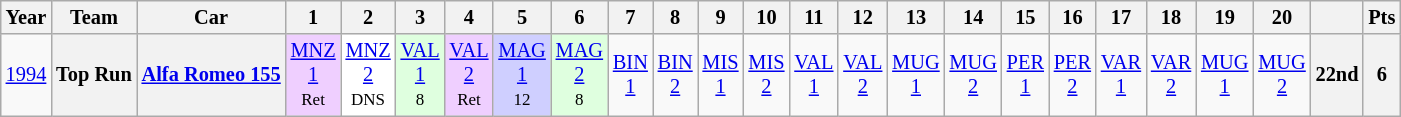<table class="wikitable" style="text-align:center; font-size:85%">
<tr>
<th>Year</th>
<th>Team</th>
<th>Car</th>
<th>1</th>
<th>2</th>
<th>3</th>
<th>4</th>
<th>5</th>
<th>6</th>
<th>7</th>
<th>8</th>
<th>9</th>
<th>10</th>
<th>11</th>
<th>12</th>
<th>13</th>
<th>14</th>
<th>15</th>
<th>16</th>
<th>17</th>
<th>18</th>
<th>19</th>
<th>20</th>
<th></th>
<th>Pts</th>
</tr>
<tr>
<td><a href='#'>1994</a></td>
<th nowrap>Top Run</th>
<th nowrap><a href='#'>Alfa Romeo 155</a></th>
<td style="background:#EFCFFF;"><a href='#'>MNZ<br>1</a><br><small>Ret</small></td>
<td style="background:#FFFFFF;"><a href='#'>MNZ<br>2</a><br><small>DNS</small></td>
<td style="background:#DFFFDF;"><a href='#'>VAL<br>1</a><br><small>8</small></td>
<td style="background:#EFCFFF;"><a href='#'>VAL<br>2</a><br><small>Ret</small></td>
<td style="background:#CFCFFF;"><a href='#'>MAG<br>1</a><br><small>12</small></td>
<td style="background:#DFFFDF;"><a href='#'>MAG<br>2</a><br><small>8</small></td>
<td><a href='#'>BIN<br>1</a></td>
<td><a href='#'>BIN<br>2</a></td>
<td><a href='#'>MIS<br>1</a></td>
<td><a href='#'>MIS<br>2</a></td>
<td><a href='#'>VAL<br>1</a></td>
<td><a href='#'>VAL<br>2</a></td>
<td><a href='#'>MUG<br>1</a></td>
<td><a href='#'>MUG<br>2</a></td>
<td><a href='#'>PER<br>1</a></td>
<td><a href='#'>PER<br>2</a></td>
<td><a href='#'>VAR<br>1</a></td>
<td><a href='#'>VAR<br>2</a></td>
<td><a href='#'>MUG<br>1</a></td>
<td><a href='#'>MUG<br>2</a></td>
<th>22nd</th>
<th>6</th>
</tr>
</table>
